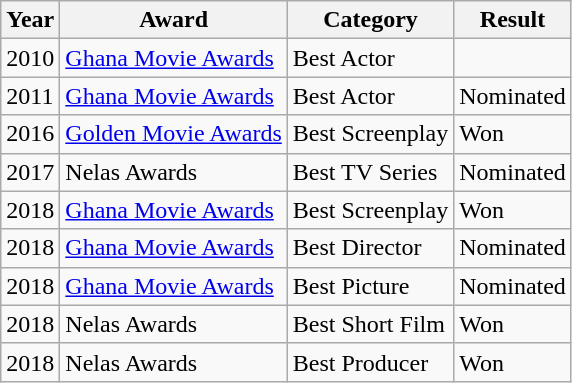<table class="wikitable sortable" border="0">
<tr>
<th scope="col">Year</th>
<th scope="col">Award</th>
<th scope="col">Category</th>
<th scope="col">Result</th>
</tr>
<tr>
<td>2010</td>
<td><a href='#'>Ghana Movie Awards</a></td>
<td>Best Actor</td>
<td></td>
</tr>
<tr>
<td>2011</td>
<td><a href='#'>Ghana Movie Awards</a></td>
<td>Best Actor</td>
<td>Nominated</td>
</tr>
<tr>
<td>2016</td>
<td><a href='#'>Golden Movie Awards</a></td>
<td>Best Screenplay</td>
<td>Won</td>
</tr>
<tr>
<td>2017</td>
<td>Nelas Awards</td>
<td>Best TV Series</td>
<td>Nominated</td>
</tr>
<tr>
<td>2018</td>
<td><a href='#'>Ghana Movie Awards</a></td>
<td>Best Screenplay</td>
<td>Won</td>
</tr>
<tr>
<td>2018</td>
<td><a href='#'>Ghana Movie Awards</a></td>
<td>Best Director</td>
<td>Nominated</td>
</tr>
<tr>
<td>2018</td>
<td><a href='#'>Ghana Movie Awards</a></td>
<td>Best Picture</td>
<td>Nominated</td>
</tr>
<tr>
<td>2018</td>
<td>Nelas Awards</td>
<td>Best Short Film</td>
<td>Won</td>
</tr>
<tr>
<td>2018</td>
<td>Nelas Awards</td>
<td>Best Producer</td>
<td>Won</td>
</tr>
</table>
